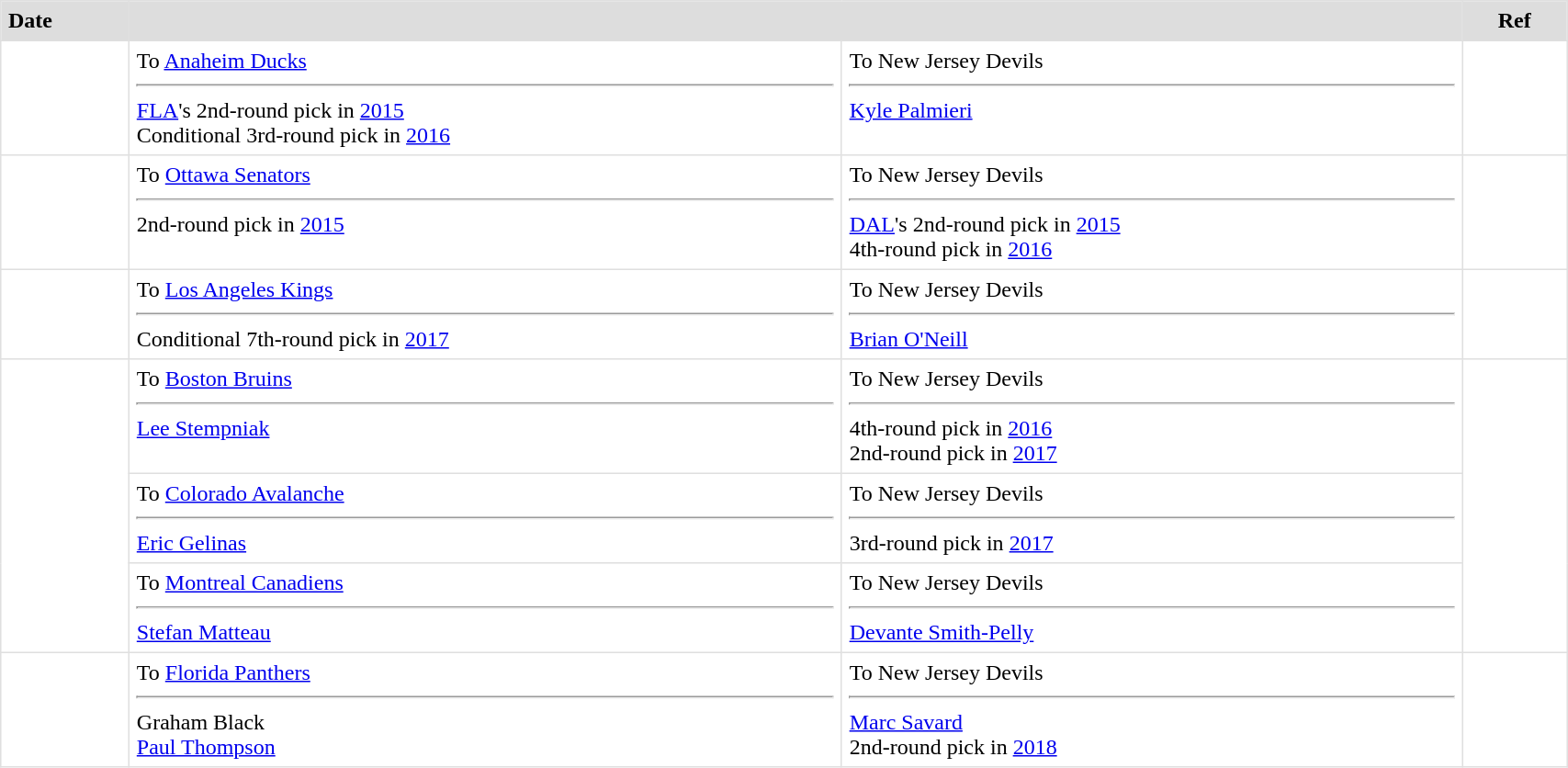<table border=1 style="border-collapse:collapse" bordercolor="#DFDFDF" cellpadding="5" width=90%>
<tr bgcolor="#dddddd">
<td><strong>Date</strong></td>
<th colspan="2"></th>
<th><strong>Ref</strong></th>
</tr>
<tr>
<td></td>
<td valign="top">To <a href='#'>Anaheim Ducks</a><hr><a href='#'>FLA</a>'s 2nd-round pick in <a href='#'>2015</a><br>Conditional 3rd-round pick in <a href='#'>2016</a></td>
<td valign="top">To New Jersey Devils <hr><a href='#'>Kyle Palmieri</a></td>
<td></td>
</tr>
<tr>
<td></td>
<td valign="top">To <a href='#'>Ottawa Senators</a><hr>2nd-round pick in <a href='#'>2015</a></td>
<td valign="top">To New Jersey Devils <hr><a href='#'>DAL</a>'s 2nd-round pick in <a href='#'>2015</a><br>4th-round pick in <a href='#'>2016</a></td>
<td></td>
</tr>
<tr>
<td></td>
<td valign="top">To <a href='#'>Los Angeles Kings</a><hr>Conditional 7th-round pick in <a href='#'>2017</a></td>
<td valign="top">To New Jersey Devils <hr><a href='#'>Brian O'Neill</a></td>
<td></td>
</tr>
<tr>
<td rowspan="3"></td>
<td valign="top">To <a href='#'>Boston Bruins</a><hr><a href='#'>Lee Stempniak</a></td>
<td valign="top">To New Jersey Devils <hr>4th-round pick in <a href='#'>2016</a><br>2nd-round pick in <a href='#'>2017</a></td>
<td rowspan="3"></td>
</tr>
<tr>
<td valign="top">To <a href='#'>Colorado Avalanche</a><hr><a href='#'>Eric Gelinas</a></td>
<td valign="top">To New Jersey Devils <hr>3rd-round pick in <a href='#'>2017</a></td>
</tr>
<tr>
<td valign="top">To <a href='#'>Montreal Canadiens</a><hr><a href='#'>Stefan Matteau</a></td>
<td valign="top">To New Jersey Devils <hr><a href='#'>Devante Smith-Pelly</a></td>
</tr>
<tr>
<td></td>
<td valign="top">To <a href='#'>Florida Panthers</a><hr>Graham Black<br><a href='#'>Paul Thompson</a></td>
<td valign="top">To New Jersey Devils<hr><a href='#'>Marc Savard</a><br>2nd-round pick in <a href='#'>2018</a></td>
<td></td>
</tr>
</table>
